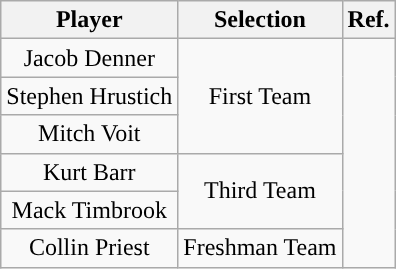<table class="wikitable sortable sortable" style="text-align: center">
<tr align=center>
<th>Player</th>
<th>Selection</th>
<th>Ref.</th>
</tr>
<tr>
<td>Jacob Denner</td>
<td rowspan="3">First Team</td>
<td rowspan="6"></td>
</tr>
<tr>
<td>Stephen Hrustich</td>
</tr>
<tr>
<td>Mitch Voit</td>
</tr>
<tr>
<td>Kurt Barr</td>
<td rowspan="2">Third Team</td>
</tr>
<tr>
<td>Mack Timbrook</td>
</tr>
<tr>
<td>Collin Priest</td>
<td>Freshman Team</td>
</tr>
</table>
